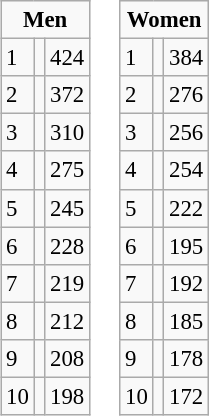<table style="margin: 1em auto;">
<tr ---- valign="top">
<td><br><table class="wikitable" style="font-size: 95%">
<tr>
<td colspan="3" align="center"><strong>Men</strong></td>
</tr>
<tr>
<td>1</td>
<td align="left"></td>
<td>424</td>
</tr>
<tr>
<td>2</td>
<td align="left"></td>
<td>372</td>
</tr>
<tr>
<td>3</td>
<td align="left"></td>
<td>310</td>
</tr>
<tr>
<td>4</td>
<td align="left"></td>
<td>275</td>
</tr>
<tr>
<td>5</td>
<td align="left"></td>
<td>245</td>
</tr>
<tr>
<td>6</td>
<td align="left"></td>
<td>228</td>
</tr>
<tr>
<td>7</td>
<td align="left"></td>
<td>219</td>
</tr>
<tr>
<td>8</td>
<td align="left"></td>
<td>212</td>
</tr>
<tr>
<td>9</td>
<td align="left"></td>
<td>208</td>
</tr>
<tr>
<td>10</td>
<td align="left"></td>
<td>198</td>
</tr>
</table>
</td>
<td><br><table class="wikitable" style="font-size: 95%">
<tr>
<td colspan="3" align="center"><strong>Women</strong></td>
</tr>
<tr>
<td>1</td>
<td align="left"></td>
<td>384</td>
</tr>
<tr>
<td>2</td>
<td align="left"></td>
<td>276</td>
</tr>
<tr>
<td>3</td>
<td align="left"></td>
<td>256</td>
</tr>
<tr>
<td>4</td>
<td align="left"></td>
<td>254</td>
</tr>
<tr>
<td>5</td>
<td align="left"></td>
<td>222</td>
</tr>
<tr>
<td>6</td>
<td align="left"></td>
<td>195</td>
</tr>
<tr>
<td>7</td>
<td align="left"></td>
<td>192</td>
</tr>
<tr>
<td>8</td>
<td align="left"></td>
<td>185</td>
</tr>
<tr>
<td>9</td>
<td align="left"></td>
<td>178</td>
</tr>
<tr>
<td>10</td>
<td align="left"></td>
<td>172</td>
</tr>
</table>
</td>
<td></td>
</tr>
</table>
